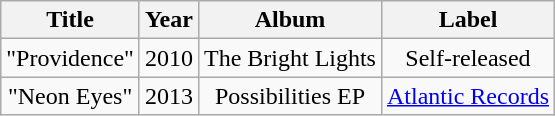<table class="wikitable plainrowheaders" style="text-align: center;">
<tr>
<th>Title</th>
<th>Year</th>
<th>Album</th>
<th>Label</th>
</tr>
<tr>
<td>"Providence"</td>
<td>2010</td>
<td>The Bright Lights</td>
<td>Self-released</td>
</tr>
<tr>
<td>"Neon Eyes"</td>
<td>2013</td>
<td>Possibilities EP</td>
<td><a href='#'>Atlantic Records</a></td>
</tr>
</table>
